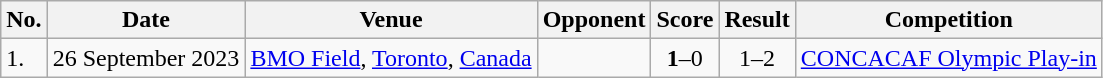<table class="wikitable">
<tr>
<th>No.</th>
<th>Date</th>
<th>Venue</th>
<th>Opponent</th>
<th>Score</th>
<th>Result</th>
<th>Competition</th>
</tr>
<tr>
<td>1.</td>
<td>26 September 2023</td>
<td><a href='#'>BMO Field</a>, <a href='#'>Toronto</a>, <a href='#'>Canada</a></td>
<td></td>
<td align=center><strong>1</strong>–0</td>
<td align=center>1–2</td>
<td><a href='#'>CONCACAF Olympic Play-in</a></td>
</tr>
</table>
